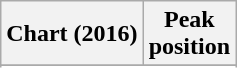<table class="wikitable plainrowheaders sortable" style="text-align:center;">
<tr>
<th scope="col">Chart (2016)</th>
<th scope="col">Peak<br>position</th>
</tr>
<tr>
</tr>
<tr>
</tr>
<tr>
</tr>
<tr>
</tr>
</table>
